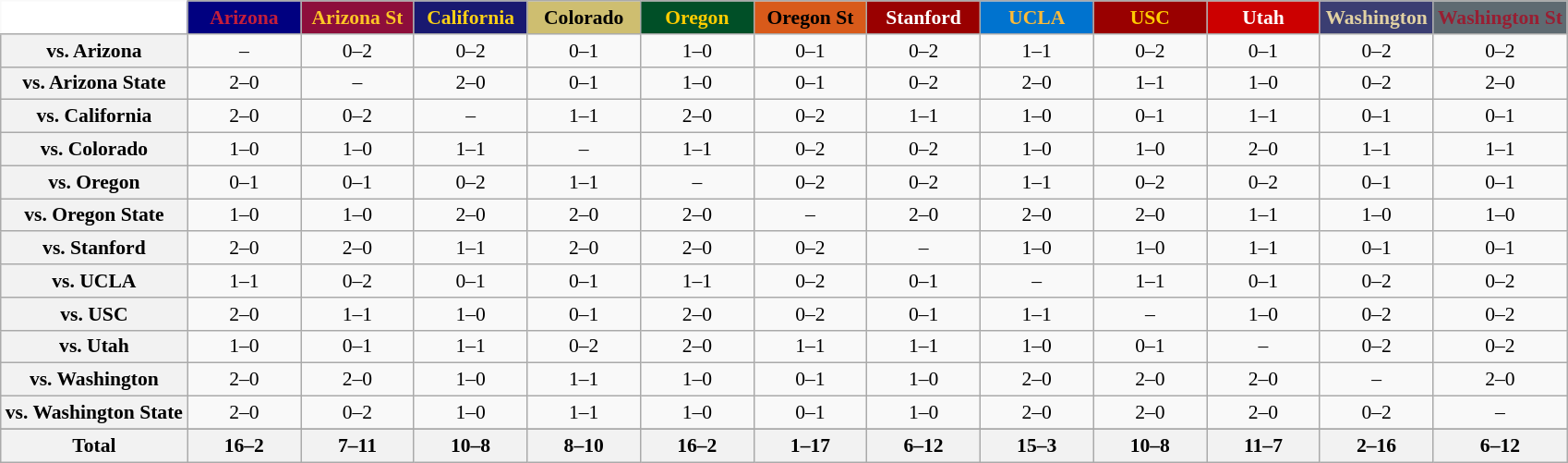<table class="wikitable" style="white-space:nowrap;font-size:90%;">
<tr>
<th colspan=1 style="background:white; border-top-style:hidden; border-left-style:hidden;"   width=75> </th>
<th style="background:#000080; color:#C41E3A;"  width=75>Arizona</th>
<th style="background:#8D0E3B; color:#FCC626;"  width=75>Arizona St</th>
<th style="background:#191970; color:#FCD116;"  width=75>California</th>
<th style="background:#CEBE70; color:#000000;"  width=75>Colorado</th>
<th style="background:#004F27; color:#FFCC00;"  width=75>Oregon</th>
<th style="background:#D85A1A; color:#000000;"  width=75>Oregon St</th>
<th style="background:#990000; color:#FFFFFF;"  width=75>Stanford</th>
<th style="background:#0073CF; color:#FEBB36;"  width=75>UCLA</th>
<th style="background:#990000; color:#FFCC00;"  width=75>USC</th>
<th style="background:#CC0000; color:#FFFFFF;"  width=75>Utah</th>
<th style="background:#3B3E72; color:#E2D2A3;"  width=75>Washington</th>
<th style="background:#5E6A71; color:#981E32;"  width=75>Washington St</th>
</tr>
<tr style="text-align:center;">
<th>vs. Arizona</th>
<td>–</td>
<td>0–2</td>
<td>0–2</td>
<td>0–1</td>
<td>1–0</td>
<td>0–1</td>
<td>0–2</td>
<td>1–1</td>
<td>0–2</td>
<td>0–1</td>
<td>0–2</td>
<td>0–2</td>
</tr>
<tr style="text-align:center;">
<th>vs. Arizona State</th>
<td>2–0</td>
<td>–</td>
<td>2–0</td>
<td>0–1</td>
<td>1–0</td>
<td>0–1</td>
<td>0–2</td>
<td>2–0</td>
<td>1–1</td>
<td>1–0</td>
<td>0–2</td>
<td>2–0</td>
</tr>
<tr style="text-align:center;">
<th>vs. California</th>
<td>2–0</td>
<td>0–2</td>
<td>–</td>
<td>1–1</td>
<td>2–0</td>
<td>0–2</td>
<td>1–1</td>
<td>1–0</td>
<td>0–1</td>
<td>1–1</td>
<td>0–1</td>
<td>0–1</td>
</tr>
<tr style="text-align:center;">
<th>vs. Colorado</th>
<td>1–0</td>
<td>1–0</td>
<td>1–1</td>
<td>–</td>
<td>1–1</td>
<td>0–2</td>
<td>0–2</td>
<td>1–0</td>
<td>1–0</td>
<td>2–0</td>
<td>1–1</td>
<td>1–1</td>
</tr>
<tr style="text-align:center;">
<th>vs. Oregon</th>
<td>0–1</td>
<td>0–1</td>
<td>0–2</td>
<td>1–1</td>
<td>–</td>
<td>0–2</td>
<td>0–2</td>
<td>1–1</td>
<td>0–2</td>
<td>0–2</td>
<td>0–1</td>
<td>0–1</td>
</tr>
<tr style="text-align:center;">
<th>vs. Oregon State</th>
<td>1–0</td>
<td>1–0</td>
<td>2–0</td>
<td>2–0</td>
<td>2–0</td>
<td>–</td>
<td>2–0</td>
<td>2–0</td>
<td>2–0</td>
<td>1–1</td>
<td>1–0</td>
<td>1–0</td>
</tr>
<tr style="text-align:center;">
<th>vs. Stanford</th>
<td>2–0</td>
<td>2–0</td>
<td>1–1</td>
<td>2–0</td>
<td>2–0</td>
<td>0–2</td>
<td>–</td>
<td>1–0</td>
<td>1–0</td>
<td>1–1</td>
<td>0–1</td>
<td>0–1</td>
</tr>
<tr style="text-align:center;">
<th>vs. UCLA</th>
<td>1–1</td>
<td>0–2</td>
<td>0–1</td>
<td>0–1</td>
<td>1–1</td>
<td>0–2</td>
<td>0–1</td>
<td>–</td>
<td>1–1</td>
<td>0–1</td>
<td>0–2</td>
<td>0–2</td>
</tr>
<tr style="text-align:center;">
<th>vs. USC</th>
<td>2–0</td>
<td>1–1</td>
<td>1–0</td>
<td>0–1</td>
<td>2–0</td>
<td>0–2</td>
<td>0–1</td>
<td>1–1</td>
<td>–</td>
<td>1–0</td>
<td>0–2</td>
<td>0–2</td>
</tr>
<tr style="text-align:center;">
<th>vs. Utah</th>
<td>1–0</td>
<td>0–1</td>
<td>1–1</td>
<td>0–2</td>
<td>2–0</td>
<td>1–1</td>
<td>1–1</td>
<td>1–0</td>
<td>0–1</td>
<td>–</td>
<td>0–2</td>
<td>0–2</td>
</tr>
<tr style="text-align:center;">
<th>vs. Washington</th>
<td>2–0</td>
<td>2–0</td>
<td>1–0</td>
<td>1–1</td>
<td>1–0</td>
<td>0–1</td>
<td>1–0</td>
<td>2–0</td>
<td>2–0</td>
<td>2–0</td>
<td>–</td>
<td>2–0</td>
</tr>
<tr style="text-align:center;">
<th>vs. Washington State</th>
<td>2–0</td>
<td>0–2</td>
<td>1–0</td>
<td>1–1</td>
<td>1–0</td>
<td>0–1</td>
<td>1–0</td>
<td>2–0</td>
<td>2–0</td>
<td>2–0</td>
<td>0–2</td>
<td>–</td>
</tr>
<tr style="text-align:center;">
</tr>
<tr style="text-align:center;">
<th>Total</th>
<th>16–2</th>
<th>7–11</th>
<th>10–8</th>
<th>8–10</th>
<th>16–2</th>
<th>1–17</th>
<th>6–12</th>
<th>15–3</th>
<th>10–8</th>
<th>11–7</th>
<th>2–16</th>
<th>6–12</th>
</tr>
</table>
